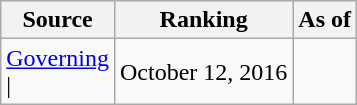<table class="wikitable" style="text-align:center">
<tr>
<th>Source</th>
<th>Ranking</th>
<th>As of</th>
</tr>
<tr>
<td align=left><a href='#'>Governing</a><br>| </td>
<td>October 12, 2016</td>
</tr>
</table>
